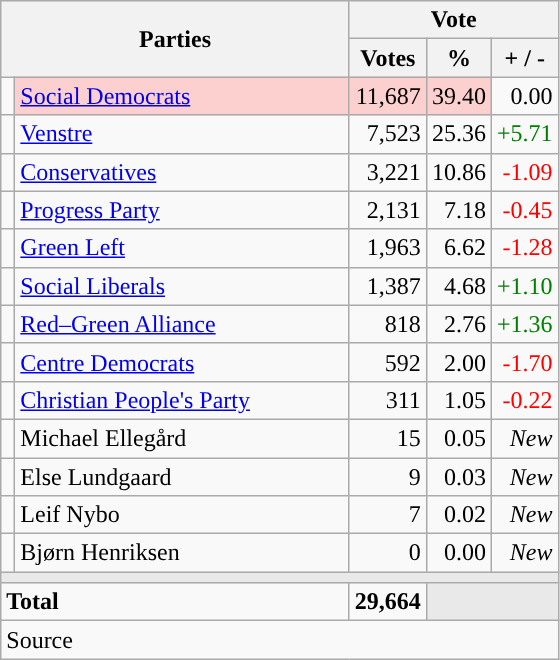<table class="wikitable" style="text-align:right;">
<tr>
<th style="text-align:centre;" rowspan="2" colspan="2" width="225">Parties</th>
<th colspan="3">Vote</th>
</tr>
<tr>
<th width="15">Votes</th>
<th width="15">%</th>
<th width="15">+ / -</th>
</tr>
<tr>
<td width="2" style="color:inherit;background:"></td>
<td bgcolor=#fbd0ce  align="left"><a href='#'>Social Democrats</a></td>
<td bgcolor=#fbd0ce>11,687</td>
<td bgcolor=#fbd0ce>39.40</td>
<td>0.00</td>
</tr>
<tr>
<td width="2" style="color:inherit;background:"></td>
<td align="left"><a href='#'>Venstre</a></td>
<td>7,523</td>
<td>25.36</td>
<td style=color:green;>+5.71</td>
</tr>
<tr>
<td width="2" style="color:inherit;background:"></td>
<td align="left"><a href='#'>Conservatives</a></td>
<td>3,221</td>
<td>10.86</td>
<td style=color:red;>-1.09</td>
</tr>
<tr>
<td width="2" style="color:inherit;background:"></td>
<td align="left"><a href='#'>Progress Party</a></td>
<td>2,131</td>
<td>7.18</td>
<td style=color:red;>-0.45</td>
</tr>
<tr>
<td width="2" style="color:inherit;background:"></td>
<td align="left"><a href='#'>Green Left</a></td>
<td>1,963</td>
<td>6.62</td>
<td style=color:red;>-1.28</td>
</tr>
<tr>
<td width="2" style="color:inherit;background:"></td>
<td align="left"><a href='#'>Social Liberals</a></td>
<td>1,387</td>
<td>4.68</td>
<td style=color:green;>+1.10</td>
</tr>
<tr>
<td width="2" style="color:inherit;background:"></td>
<td align="left"><a href='#'>Red–Green Alliance</a></td>
<td>818</td>
<td>2.76</td>
<td style=color:green;>+1.36</td>
</tr>
<tr>
<td width="2" style="color:inherit;background:"></td>
<td align="left"><a href='#'>Centre Democrats</a></td>
<td>592</td>
<td>2.00</td>
<td style=color:red;>-1.70</td>
</tr>
<tr>
<td width="2" style="color:inherit;background:"></td>
<td align="left"><a href='#'>Christian People's Party</a></td>
<td>311</td>
<td>1.05</td>
<td style=color:red;>-0.22</td>
</tr>
<tr>
<td width="2" style="color:inherit;background:"></td>
<td align="left">Michael Ellegård</td>
<td>15</td>
<td>0.05</td>
<td><em>New</em></td>
</tr>
<tr>
<td width="2" style="color:inherit;background:"></td>
<td align="left">Else Lundgaard</td>
<td>9</td>
<td>0.03</td>
<td><em>New</em></td>
</tr>
<tr>
<td width="2" style="color:inherit;background:"></td>
<td align="left">Leif Nybo</td>
<td>7</td>
<td>0.02</td>
<td><em>New</em></td>
</tr>
<tr>
<td width="2" style="color:inherit;background:"></td>
<td align="left">Bjørn Henriksen</td>
<td>0</td>
<td>0.00</td>
<td><em>New</em></td>
</tr>
<tr>
<td colspan="7" bgcolor="#E9E9E9"></td>
</tr>
<tr>
<td align="left" colspan="2"><strong>Total</strong></td>
<td><strong>29,664</strong></td>
<td bgcolor="#E9E9E9" colspan="2"></td>
</tr>
<tr>
<td align="left" colspan="6">Source</td>
</tr>
</table>
